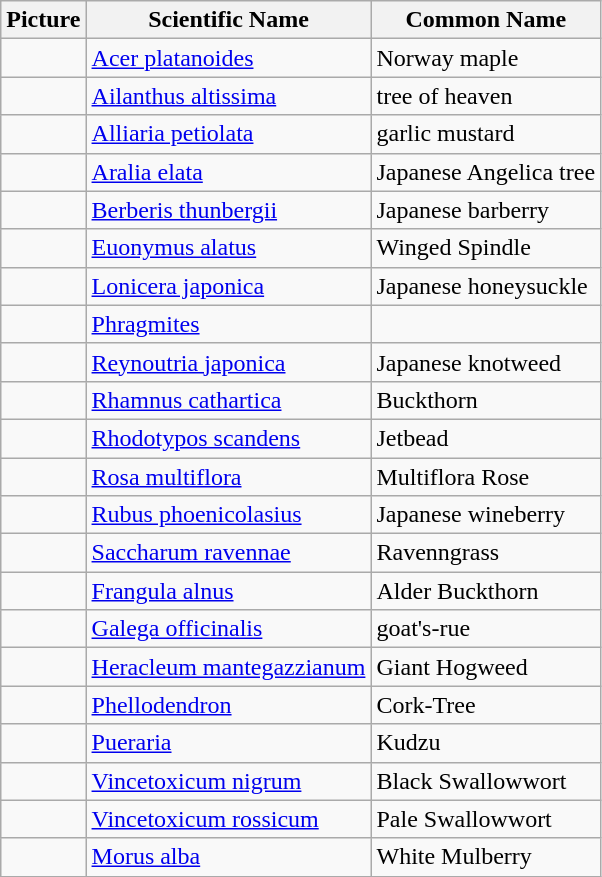<table class="wikitable sortable">
<tr>
<th class=unsortable><strong>Picture</strong></th>
<th><strong>Scientific Name</strong></th>
<th><strong>Common Name</strong></th>
</tr>
<tr>
<td></td>
<td><a href='#'>Acer platanoides</a></td>
<td>Norway maple</td>
</tr>
<tr>
<td></td>
<td><a href='#'>Ailanthus altissima</a></td>
<td>tree of heaven</td>
</tr>
<tr>
<td></td>
<td><a href='#'>Alliaria petiolata</a></td>
<td>garlic mustard</td>
</tr>
<tr>
<td></td>
<td><a href='#'>Aralia elata</a></td>
<td>Japanese Angelica tree</td>
</tr>
<tr>
<td></td>
<td><a href='#'>Berberis thunbergii</a></td>
<td>Japanese barberry</td>
</tr>
<tr>
<td></td>
<td><a href='#'>Euonymus alatus</a></td>
<td>Winged Spindle</td>
</tr>
<tr>
<td></td>
<td><a href='#'>Lonicera japonica</a></td>
<td>Japanese honeysuckle</td>
</tr>
<tr>
<td></td>
<td><a href='#'>Phragmites</a></td>
<td></td>
</tr>
<tr>
<td></td>
<td><a href='#'>Reynoutria japonica</a></td>
<td>Japanese knotweed</td>
</tr>
<tr>
<td></td>
<td><a href='#'>Rhamnus cathartica</a></td>
<td>Buckthorn</td>
</tr>
<tr>
<td></td>
<td><a href='#'>Rhodotypos scandens</a></td>
<td>Jetbead</td>
</tr>
<tr>
<td></td>
<td><a href='#'>Rosa multiflora</a></td>
<td>Multiflora Rose</td>
</tr>
<tr>
<td></td>
<td><a href='#'>Rubus phoenicolasius</a></td>
<td>Japanese wineberry</td>
</tr>
<tr>
<td></td>
<td><a href='#'>Saccharum ravennae</a></td>
<td>Ravenngrass</td>
</tr>
<tr>
<td></td>
<td><a href='#'>Frangula alnus</a></td>
<td>Alder Buckthorn</td>
</tr>
<tr>
<td></td>
<td><a href='#'>Galega officinalis</a></td>
<td>goat's-rue</td>
</tr>
<tr>
<td></td>
<td><a href='#'>Heracleum mantegazzianum</a></td>
<td>Giant Hogweed</td>
</tr>
<tr>
<td></td>
<td><a href='#'>Phellodendron</a></td>
<td>Cork-Tree</td>
</tr>
<tr>
<td></td>
<td><a href='#'>Pueraria</a></td>
<td>Kudzu</td>
</tr>
<tr>
<td></td>
<td><a href='#'>Vincetoxicum nigrum</a></td>
<td>Black Swallowwort</td>
</tr>
<tr>
<td></td>
<td><a href='#'>Vincetoxicum rossicum</a></td>
<td>Pale Swallowwort</td>
</tr>
<tr>
<td></td>
<td><a href='#'>Morus alba</a></td>
<td>White Mulberry</td>
</tr>
</table>
